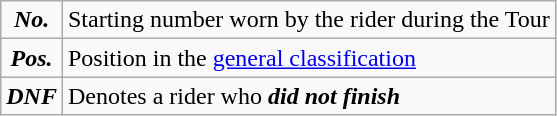<table class="wikitable">
<tr>
<td align=center><strong><em>No.</em></strong></td>
<td>Starting number worn by the rider during the Tour</td>
</tr>
<tr>
<td align=center><strong><em>Pos.</em></strong></td>
<td>Position in the <a href='#'>general classification</a></td>
</tr>
<tr>
<td align=center><strong><em>DNF</em></strong></td>
<td>Denotes a rider who <strong><em>did not finish</em></strong></td>
</tr>
</table>
